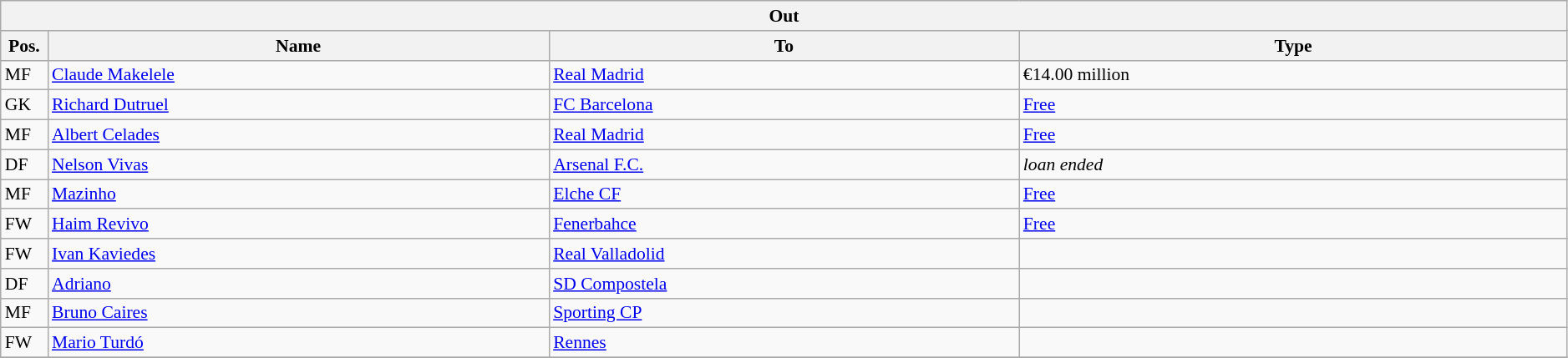<table class="wikitable" style="font-size:90%;width:99%;">
<tr>
<th colspan="4">Out</th>
</tr>
<tr>
<th width=3%>Pos.</th>
<th width=32%>Name</th>
<th width=30%>To</th>
<th width=35%>Type</th>
</tr>
<tr>
<td>MF</td>
<td><a href='#'>Claude Makelele</a></td>
<td><a href='#'>Real Madrid</a></td>
<td>€14.00 million</td>
</tr>
<tr>
<td>GK</td>
<td><a href='#'>Richard Dutruel</a></td>
<td><a href='#'>FC Barcelona</a></td>
<td><a href='#'>Free</a></td>
</tr>
<tr>
<td>MF</td>
<td><a href='#'>Albert Celades</a></td>
<td><a href='#'>Real Madrid</a></td>
<td><a href='#'>Free</a></td>
</tr>
<tr>
<td>DF</td>
<td><a href='#'>Nelson Vivas</a></td>
<td><a href='#'>Arsenal F.C.</a></td>
<td><em>loan ended</em></td>
</tr>
<tr>
<td>MF</td>
<td><a href='#'>Mazinho</a></td>
<td><a href='#'>Elche CF</a></td>
<td><a href='#'>Free</a></td>
</tr>
<tr>
<td>FW</td>
<td><a href='#'>Haim Revivo</a></td>
<td><a href='#'>Fenerbahce</a></td>
<td><a href='#'>Free</a></td>
</tr>
<tr>
<td>FW</td>
<td><a href='#'>Ivan Kaviedes</a></td>
<td><a href='#'>Real Valladolid</a></td>
<td></td>
</tr>
<tr>
<td>DF</td>
<td><a href='#'>Adriano</a></td>
<td><a href='#'>SD Compostela</a></td>
<td></td>
</tr>
<tr>
<td>MF</td>
<td><a href='#'>Bruno Caires</a></td>
<td><a href='#'>Sporting CP</a></td>
<td></td>
</tr>
<tr>
<td>FW</td>
<td><a href='#'>Mario Turdó</a></td>
<td><a href='#'>Rennes</a></td>
<td></td>
</tr>
<tr>
</tr>
</table>
